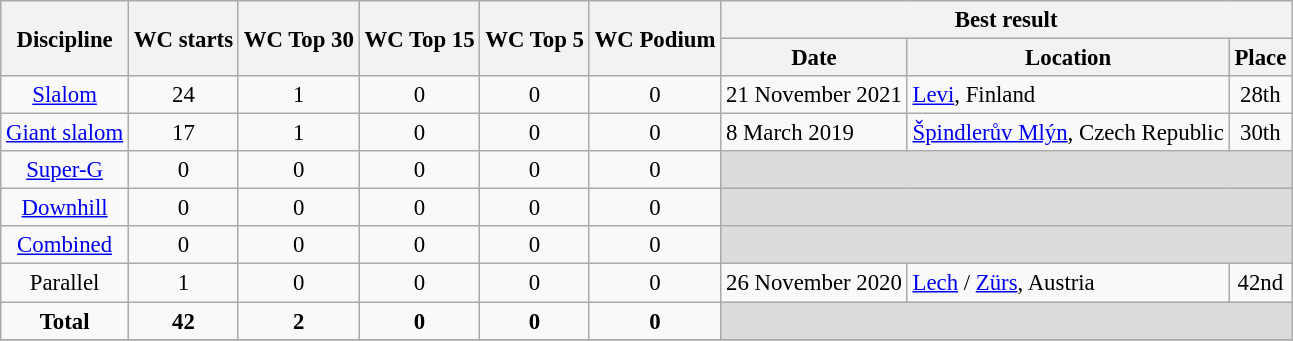<table class="wikitable" style="text-align:center; font-size:95%;">
<tr>
<th rowspan=2>Discipline</th>
<th rowspan=2>WC starts</th>
<th rowspan=2>WC Top 30</th>
<th rowspan=2>WC Top 15</th>
<th rowspan=2>WC Top 5</th>
<th rowspan=2>WC Podium</th>
<th colspan=3>Best result</th>
</tr>
<tr>
<th>Date</th>
<th>Location</th>
<th>Place</th>
</tr>
<tr>
<td align=center><a href='#'>Slalom</a></td>
<td align=center>24</td>
<td align=center>1</td>
<td align=center>0</td>
<td align=center>0</td>
<td align=center>0</td>
<td align=left>21 November 2021</td>
<td align=left> <a href='#'>Levi</a>, Finland</td>
<td>28th</td>
</tr>
<tr>
<td align=center><a href='#'>Giant slalom</a></td>
<td align=center>17</td>
<td align=center>1</td>
<td align=center>0</td>
<td align=center>0</td>
<td align=center>0</td>
<td align=left>8 March 2019</td>
<td align=left> <a href='#'>Špindlerův Mlýn</a>, Czech Republic</td>
<td>30th</td>
</tr>
<tr>
<td align=center><a href='#'>Super-G</a></td>
<td align=center>0</td>
<td align=center>0</td>
<td align=center>0</td>
<td align=center>0</td>
<td align=center>0</td>
<td colspan=3 bgcolor=#DCDCDC></td>
</tr>
<tr>
<td align=center><a href='#'>Downhill</a></td>
<td align=center>0</td>
<td align=center>0</td>
<td align=center>0</td>
<td align=center>0</td>
<td align=center>0</td>
<td colspan=3 bgcolor=#DCDCDC></td>
</tr>
<tr>
<td align=center><a href='#'>Combined</a></td>
<td align=center>0</td>
<td align=center>0</td>
<td align=center>0</td>
<td align=center>0</td>
<td align=center>0</td>
<td colspan=3 bgcolor=#DCDCDC></td>
</tr>
<tr>
<td align=center>Parallel</td>
<td align=center>1</td>
<td align=center>0</td>
<td align=center>0</td>
<td align=center>0</td>
<td align=center>0</td>
<td align=left>26 November 2020</td>
<td align=left> <a href='#'>Lech</a> / <a href='#'>Zürs</a>, Austria</td>
<td>42nd</td>
</tr>
<tr>
<td align=center><strong>Total</strong></td>
<td align=center><strong>42</strong></td>
<td align=center><strong>2</strong></td>
<td align=center><strong>0</strong></td>
<td align=center><strong>0</strong></td>
<td align=center><strong>0</strong></td>
<td colspan=3 bgcolor=#DCDCDC></td>
</tr>
<tr>
</tr>
</table>
